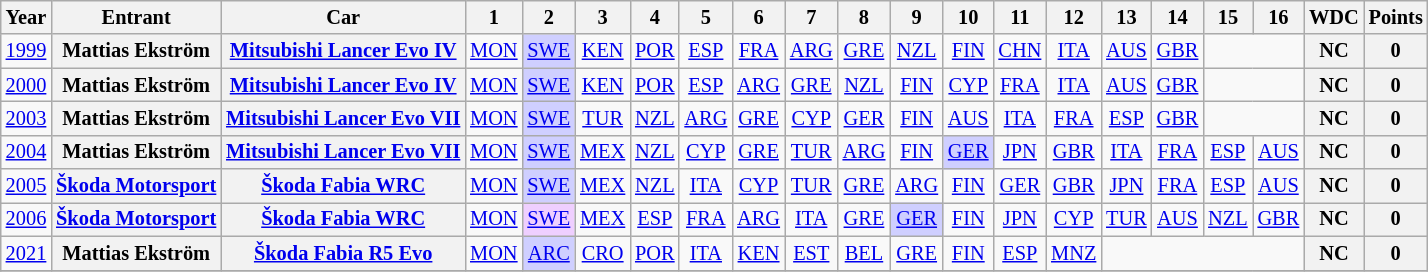<table class="wikitable" style="text-align:center; font-size:85%;">
<tr>
<th>Year</th>
<th>Entrant</th>
<th>Car</th>
<th>1</th>
<th>2</th>
<th>3</th>
<th>4</th>
<th>5</th>
<th>6</th>
<th>7</th>
<th>8</th>
<th>9</th>
<th>10</th>
<th>11</th>
<th>12</th>
<th>13</th>
<th>14</th>
<th>15</th>
<th>16</th>
<th>WDC</th>
<th>Points</th>
</tr>
<tr>
<td><a href='#'>1999</a></td>
<th nowrap>Mattias Ekström</th>
<th nowrap><a href='#'>Mitsubishi Lancer Evo IV</a></th>
<td><a href='#'>MON</a></td>
<td style="background:#cfcfff;"><a href='#'>SWE</a><br></td>
<td><a href='#'>KEN</a></td>
<td><a href='#'>POR</a></td>
<td><a href='#'>ESP</a></td>
<td><a href='#'>FRA</a></td>
<td><a href='#'>ARG</a></td>
<td><a href='#'>GRE</a></td>
<td><a href='#'>NZL</a></td>
<td><a href='#'>FIN</a></td>
<td><a href='#'>CHN</a></td>
<td><a href='#'>ITA</a></td>
<td><a href='#'>AUS</a></td>
<td><a href='#'>GBR</a></td>
<td colspan=2></td>
<th>NC</th>
<th>0</th>
</tr>
<tr>
<td><a href='#'>2000</a></td>
<th nowrap>Mattias Ekström</th>
<th nowrap><a href='#'>Mitsubishi Lancer Evo IV</a></th>
<td><a href='#'>MON</a></td>
<td style="background:#cfcfff;"><a href='#'>SWE</a><br></td>
<td><a href='#'>KEN</a></td>
<td><a href='#'>POR</a></td>
<td><a href='#'>ESP</a></td>
<td><a href='#'>ARG</a></td>
<td><a href='#'>GRE</a></td>
<td><a href='#'>NZL</a></td>
<td><a href='#'>FIN</a></td>
<td><a href='#'>CYP</a></td>
<td><a href='#'>FRA</a></td>
<td><a href='#'>ITA</a></td>
<td><a href='#'>AUS</a></td>
<td><a href='#'>GBR</a></td>
<td colspan=2></td>
<th>NC</th>
<th>0</th>
</tr>
<tr>
<td><a href='#'>2003</a></td>
<th nowrap>Mattias Ekström</th>
<th nowrap><a href='#'>Mitsubishi Lancer Evo VII</a></th>
<td><a href='#'>MON</a></td>
<td style="background:#cfcfff;"><a href='#'>SWE</a><br></td>
<td><a href='#'>TUR</a></td>
<td><a href='#'>NZL</a></td>
<td><a href='#'>ARG</a></td>
<td><a href='#'>GRE</a></td>
<td><a href='#'>CYP</a></td>
<td><a href='#'>GER</a></td>
<td><a href='#'>FIN</a></td>
<td><a href='#'>AUS</a></td>
<td><a href='#'>ITA</a></td>
<td><a href='#'>FRA</a></td>
<td><a href='#'>ESP</a></td>
<td><a href='#'>GBR</a></td>
<td colspan=2></td>
<th>NC</th>
<th>0</th>
</tr>
<tr>
<td><a href='#'>2004</a></td>
<th nowrap>Mattias Ekström</th>
<th nowrap><a href='#'>Mitsubishi Lancer Evo VII</a></th>
<td><a href='#'>MON</a></td>
<td style="background:#cfcfff;"><a href='#'>SWE</a><br></td>
<td><a href='#'>MEX</a></td>
<td><a href='#'>NZL</a></td>
<td><a href='#'>CYP</a></td>
<td><a href='#'>GRE</a></td>
<td><a href='#'>TUR</a></td>
<td><a href='#'>ARG</a></td>
<td><a href='#'>FIN</a></td>
<td style="background:#cfcfff;"><a href='#'>GER</a><br></td>
<td><a href='#'>JPN</a></td>
<td><a href='#'>GBR</a></td>
<td><a href='#'>ITA</a></td>
<td><a href='#'>FRA</a></td>
<td><a href='#'>ESP</a></td>
<td><a href='#'>AUS</a></td>
<th>NC</th>
<th>0</th>
</tr>
<tr>
<td><a href='#'>2005</a></td>
<th nowrap><a href='#'>Škoda Motorsport</a></th>
<th nowrap><a href='#'>Škoda Fabia WRC</a></th>
<td><a href='#'>MON</a></td>
<td style="background:#cfcfff;"><a href='#'>SWE</a><br></td>
<td><a href='#'>MEX</a></td>
<td><a href='#'>NZL</a></td>
<td><a href='#'>ITA</a></td>
<td><a href='#'>CYP</a></td>
<td><a href='#'>TUR</a></td>
<td><a href='#'>GRE</a></td>
<td><a href='#'>ARG</a></td>
<td><a href='#'>FIN</a></td>
<td><a href='#'>GER</a></td>
<td><a href='#'>GBR</a></td>
<td><a href='#'>JPN</a></td>
<td><a href='#'>FRA</a></td>
<td><a href='#'>ESP</a></td>
<td><a href='#'>AUS</a></td>
<th>NC</th>
<th>0</th>
</tr>
<tr>
<td><a href='#'>2006</a></td>
<th nowrap><a href='#'>Škoda Motorsport</a></th>
<th nowrap><a href='#'>Škoda Fabia WRC</a></th>
<td><a href='#'>MON</a></td>
<td style="background:#EFCFFF;"><a href='#'>SWE</a><br></td>
<td><a href='#'>MEX</a></td>
<td><a href='#'>ESP</a></td>
<td><a href='#'>FRA</a></td>
<td><a href='#'>ARG</a></td>
<td><a href='#'>ITA</a></td>
<td><a href='#'>GRE</a></td>
<td style="background:#cfcfff;"><a href='#'>GER</a><br></td>
<td><a href='#'>FIN</a></td>
<td><a href='#'>JPN</a></td>
<td><a href='#'>CYP</a></td>
<td><a href='#'>TUR</a></td>
<td><a href='#'>AUS</a></td>
<td><a href='#'>NZL</a></td>
<td><a href='#'>GBR</a></td>
<th>NC</th>
<th>0</th>
</tr>
<tr>
<td><a href='#'>2021</a></td>
<th nowrap>Mattias Ekström</th>
<th nowrap><a href='#'>Škoda Fabia R5 Evo</a></th>
<td><a href='#'>MON</a></td>
<td style="background:#CFCFFF;"><a href='#'>ARC</a><br></td>
<td><a href='#'>CRO</a></td>
<td><a href='#'>POR</a></td>
<td><a href='#'>ITA</a></td>
<td><a href='#'>KEN</a></td>
<td><a href='#'>EST</a></td>
<td><a href='#'>BEL</a></td>
<td><a href='#'>GRE</a></td>
<td><a href='#'>FIN</a></td>
<td><a href='#'>ESP</a></td>
<td><a href='#'>MNZ</a></td>
<td colspan=4></td>
<th>NC</th>
<th>0</th>
</tr>
<tr>
</tr>
</table>
